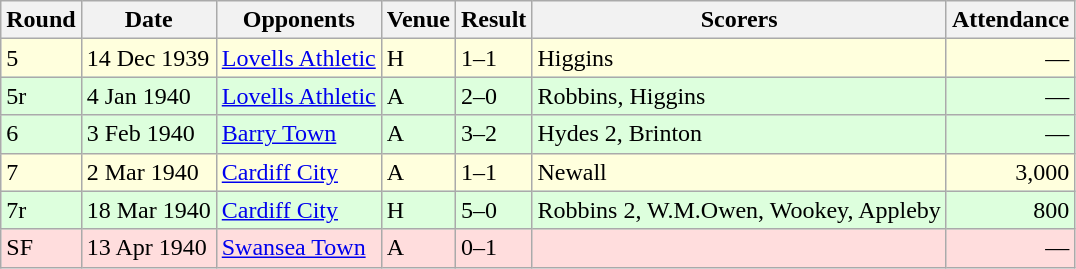<table class="wikitable">
<tr>
<th>Round</th>
<th>Date</th>
<th>Opponents</th>
<th>Venue</th>
<th>Result</th>
<th>Scorers</th>
<th>Attendance</th>
</tr>
<tr bgcolor="#ffffdd">
<td>5</td>
<td>14 Dec 1939</td>
<td><a href='#'>Lovells Athletic</a></td>
<td>H</td>
<td>1–1</td>
<td>Higgins</td>
<td align="right">—</td>
</tr>
<tr bgcolor="#ddffdd">
<td>5r</td>
<td>4 Jan 1940</td>
<td><a href='#'>Lovells Athletic</a></td>
<td>A</td>
<td>2–0</td>
<td>Robbins, Higgins</td>
<td align="right">—</td>
</tr>
<tr bgcolor="#ddffdd">
<td>6</td>
<td>3 Feb 1940</td>
<td><a href='#'>Barry Town</a></td>
<td>A</td>
<td>3–2</td>
<td>Hydes 2, Brinton</td>
<td align="right">—</td>
</tr>
<tr bgcolor="#ffffdd">
<td>7</td>
<td>2 Mar 1940</td>
<td><a href='#'>Cardiff City</a></td>
<td>A</td>
<td>1–1</td>
<td>Newall</td>
<td align="right">3,000</td>
</tr>
<tr bgcolor="#ddffdd">
<td>7r</td>
<td>18 Mar 1940</td>
<td><a href='#'>Cardiff City</a></td>
<td>H</td>
<td>5–0</td>
<td>Robbins 2, W.M.Owen, Wookey, Appleby</td>
<td align="right">800</td>
</tr>
<tr bgcolor="#ffdddd">
<td>SF</td>
<td>13 Apr 1940</td>
<td><a href='#'>Swansea Town</a></td>
<td>A</td>
<td>0–1</td>
<td></td>
<td align="right">—</td>
</tr>
</table>
